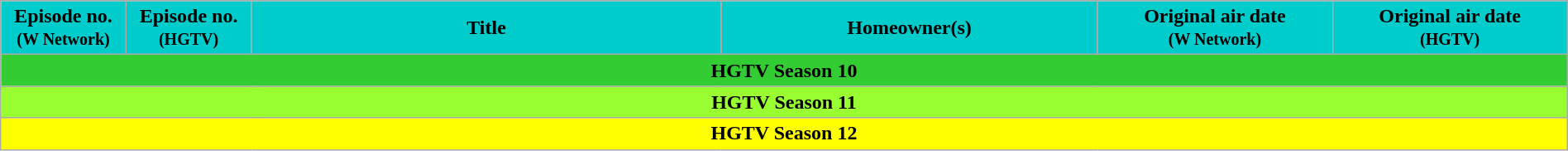<table class="wikitable sortable" style="width:100%; margin:auto;">
<tr>
<th scope="col" style="background-color: #00cccc; color: black; width: 8%">Episode no.<br><small>(W Network)</small></th>
<th scope="col" style="background-color: #00cccc; color: black; width: 8%">Episode no.<br><small>(HGTV)</small></th>
<th scope="col" style="background-color: #00cccc; color: black; width: 30%">Title</th>
<th scope="col" style="background-color: #00cccc; color: black; width: 24%">Homeowner(s)</th>
<th scope="col" style="background-color: #00cccc; color: black; width: 15%">Original air date<br><small>(W Network)</small></th>
<th scope="col" style="background-color: #00cccc; color: black; width: 15%">Original air date<br><small>(HGTV)</small></th>
</tr>
<tr class="expand-child" style="color:black">
<th colspan="8;" style="background-color: #33cc33;"><span></span>HGTV Season 10<br>











</th>
</tr>
<tr class="expand-child" style="color:black">
<th colspan="8;" style="background-color: #99ff33;"><span></span>HGTV Season 11<br>











</th>
</tr>
<tr style="color:black">
<th colspan="8;" style="background-color: #ffff00;"><span></span>HGTV Season 12<br>



</th>
</tr>
</table>
